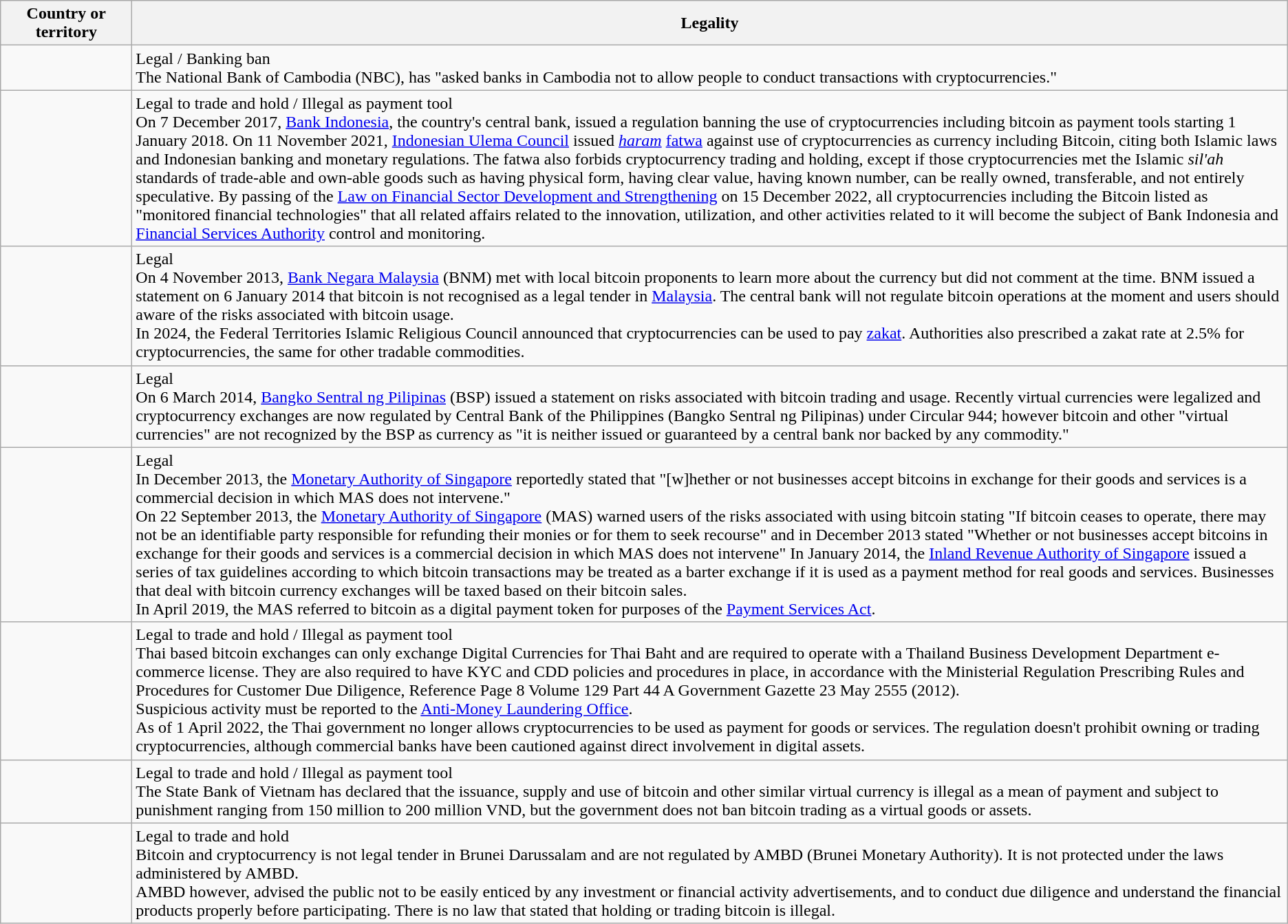<table class="wikitable sortable" style="text-align:left">
<tr>
<th style="width:120px;"><strong>Country or territory</strong></th>
<th><strong>Legality</strong></th>
</tr>
<tr>
<td></td>
<td> Legal /  Banking ban<br>The National Bank of Cambodia (NBC), has "asked banks in Cambodia not to allow people to conduct transactions with cryptocurrencies."</td>
</tr>
<tr>
<td></td>
<td> Legal to trade and hold /  Illegal as payment tool<br>On 7 December 2017, <a href='#'>Bank Indonesia</a>, the country's central bank, issued a regulation banning the use of cryptocurrencies including bitcoin as payment tools starting 1 January 2018. On 11 November 2021, <a href='#'>Indonesian Ulema Council</a> issued <em><a href='#'>haram</a></em> <a href='#'>fatwa</a> against use of cryptocurrencies as currency including Bitcoin, citing both Islamic laws and Indonesian banking and monetary regulations. The fatwa also forbids cryptocurrency trading and holding, except if those cryptocurrencies met the Islamic <em>sil'ah</em> standards of trade-able and own-able goods such as having physical form, having clear value, having known number, can be really owned, transferable, and not entirely speculative. By passing of the <a href='#'>Law on Financial Sector Development and Strengthening</a> on 15 December 2022, all cryptocurrencies including the Bitcoin listed as "monitored financial technologies" that all related affairs related to the innovation, utilization, and other activities related to it will become the subject of Bank Indonesia and <a href='#'>Financial Services Authority</a> control and monitoring.</td>
</tr>
<tr>
<td></td>
<td> Legal<br>On 4 November 2013, <a href='#'>Bank Negara Malaysia</a> (BNM) met with local bitcoin proponents to learn more about the currency but did not comment at the time. BNM issued a statement on 6 January 2014 that bitcoin is not recognised as a legal tender in <a href='#'>Malaysia</a>. The central bank will not regulate bitcoin operations at the moment and users should aware of the risks associated with bitcoin usage.<br>In 2024, the Federal Territories Islamic Religious Council announced that cryptocurrencies can be used to pay <a href='#'>zakat</a>. Authorities also prescribed a zakat rate at 2.5% for cryptocurrencies, the same for other tradable commodities.</td>
</tr>
<tr>
<td></td>
<td> Legal<br>On 6 March 2014, <a href='#'>Bangko Sentral ng Pilipinas</a> (BSP) issued a statement on risks associated with bitcoin trading and usage. Recently virtual currencies were legalized and cryptocurrency exchanges are now regulated by Central Bank of the Philippines (Bangko Sentral ng Pilipinas) under Circular 944; however bitcoin and other "virtual currencies" are not recognized by the BSP as currency as "it is neither issued or guaranteed by a central bank nor backed by any commodity."</td>
</tr>
<tr>
<td></td>
<td> Legal<br>In December 2013, the <a href='#'>Monetary Authority of Singapore</a> reportedly stated that "[w]hether or not businesses accept bitcoins in exchange for their goods and services is a commercial decision in which MAS does not intervene."<br>On 22 September 2013, the <a href='#'>Monetary Authority of Singapore</a> (MAS) warned users of the risks associated with using bitcoin stating "If bitcoin ceases to operate, there may not be an identifiable party responsible for refunding their monies or for them to seek recourse" and in December 2013 stated "Whether or not businesses accept bitcoins in exchange for their goods and services is a commercial decision in which MAS does not intervene" In January 2014, the <a href='#'>Inland Revenue Authority of Singapore</a> issued a series of tax guidelines according to which bitcoin transactions may be treated as a barter exchange if it is used as a payment method for real goods and services. Businesses that deal with bitcoin currency exchanges will be taxed based on their bitcoin sales.<br>In April 2019, the MAS referred to bitcoin as a digital payment token for purposes of the <a href='#'>Payment Services Act</a>.</td>
</tr>
<tr>
<td></td>
<td> Legal to trade and hold /  Illegal as payment tool<br>Thai based bitcoin exchanges can only exchange Digital Currencies for Thai Baht and are required to operate with a Thailand Business Development Department e-commerce license. They are also required to have KYC and CDD policies and procedures in place, in accordance with the Ministerial Regulation Prescribing Rules and Procedures for Customer Due Diligence, Reference Page 8 Volume 129 Part 44 A Government Gazette 23 May 2555 (2012).<br>Suspicious activity must be reported to the <a href='#'>Anti-Money Laundering Office</a>.<br>As of 1 April 2022, the Thai government no longer allows cryptocurrencies to be used as payment for goods or services. The regulation doesn't prohibit owning or trading cryptocurrencies, although commercial banks have been cautioned against direct involvement in digital assets.</td>
</tr>
<tr>
<td></td>
<td> Legal to trade and hold /  Illegal as payment tool<br>The State Bank of Vietnam has declared that the issuance, supply and use of bitcoin and other similar virtual currency is illegal as a mean of payment and subject to punishment ranging from 150 million to 200 million VND, but the government does not ban bitcoin trading as a virtual goods or assets.</td>
</tr>
<tr>
<td></td>
<td> Legal to trade and hold<br>Bitcoin and cryptocurrency is not legal tender in Brunei Darussalam and are not regulated by AMBD (Brunei Monetary Authority). It is not protected under the laws administered by AMBD.<br>AMBD however, advised the public not to be easily enticed by any investment or financial activity advertisements, and to conduct due diligence and understand the financial products properly before participating. There is no law that stated that holding or trading bitcoin is illegal.</td>
</tr>
</table>
